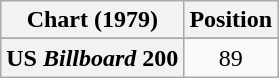<table class="wikitable plainrowheaders" style="text-align:center">
<tr>
<th scope="col">Chart (1979)</th>
<th scope="col">Position</th>
</tr>
<tr>
</tr>
<tr>
<th scope="row">US <em>Billboard</em> 200</th>
<td>89</td>
</tr>
</table>
